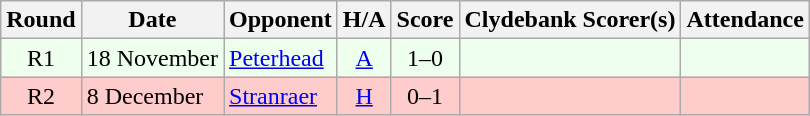<table class="wikitable" style="text-align:center">
<tr>
<th>Round</th>
<th>Date</th>
<th>Opponent</th>
<th>H/A</th>
<th>Score</th>
<th>Clydebank Scorer(s)</th>
<th>Attendance</th>
</tr>
<tr bgcolor=#EEFFEE>
<td>R1</td>
<td align=left>18 November</td>
<td align=left><a href='#'>Peterhead</a></td>
<td><a href='#'>A</a></td>
<td>1–0</td>
<td align=left></td>
<td></td>
</tr>
<tr bgcolor=#FFCCCC>
<td>R2</td>
<td align=left>8 December</td>
<td align=left><a href='#'>Stranraer</a></td>
<td><a href='#'>H</a></td>
<td>0–1</td>
<td align=left></td>
<td></td>
</tr>
</table>
